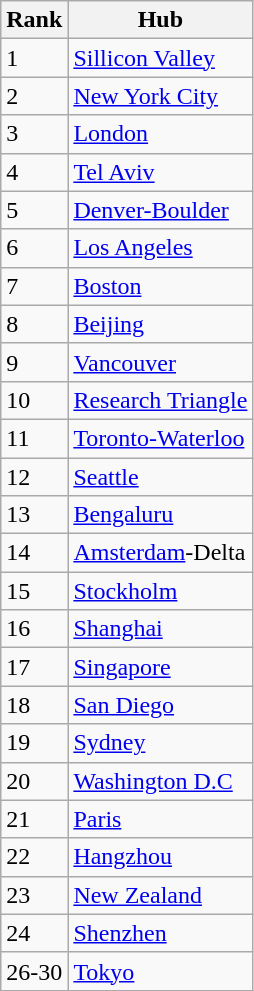<table class="wikitable">
<tr>
<th>Rank</th>
<th>Hub</th>
</tr>
<tr>
<td>1</td>
<td><a href='#'>Sillicon Valley</a></td>
</tr>
<tr>
<td>2</td>
<td><a href='#'>New York City</a></td>
</tr>
<tr>
<td>3</td>
<td><a href='#'>London</a></td>
</tr>
<tr>
<td>4</td>
<td><a href='#'>Tel Aviv</a></td>
</tr>
<tr>
<td>5</td>
<td><a href='#'>Denver-Boulder</a></td>
</tr>
<tr>
<td>6</td>
<td><a href='#'>Los Angeles</a></td>
</tr>
<tr>
<td>7</td>
<td><a href='#'>Boston</a></td>
</tr>
<tr>
<td>8</td>
<td><a href='#'>Beijing</a></td>
</tr>
<tr>
<td>9</td>
<td><a href='#'>Vancouver</a></td>
</tr>
<tr>
<td>10</td>
<td><a href='#'>Research Triangle</a></td>
</tr>
<tr>
<td>11</td>
<td><a href='#'>Toronto-Waterloo</a></td>
</tr>
<tr>
<td>12</td>
<td><a href='#'>Seattle</a></td>
</tr>
<tr>
<td>13</td>
<td><a href='#'>Bengaluru</a></td>
</tr>
<tr>
<td>14</td>
<td><a href='#'>Amsterdam</a>-Delta</td>
</tr>
<tr>
<td>15</td>
<td><a href='#'>Stockholm</a></td>
</tr>
<tr>
<td>16</td>
<td><a href='#'>Shanghai</a></td>
</tr>
<tr>
<td>17</td>
<td><a href='#'>Singapore</a></td>
</tr>
<tr>
<td>18</td>
<td><a href='#'>San Diego</a></td>
</tr>
<tr>
<td>19</td>
<td><a href='#'>Sydney</a></td>
</tr>
<tr>
<td>20</td>
<td><a href='#'>Washington D.C</a></td>
</tr>
<tr>
<td>21</td>
<td><a href='#'>Paris</a></td>
</tr>
<tr>
<td>22</td>
<td><a href='#'>Hangzhou</a></td>
</tr>
<tr>
<td>23</td>
<td><a href='#'>New Zealand</a></td>
</tr>
<tr>
<td>24</td>
<td><a href='#'>Shenzhen</a></td>
</tr>
<tr>
<td>26-30</td>
<td><a href='#'>Tokyo</a></td>
</tr>
</table>
